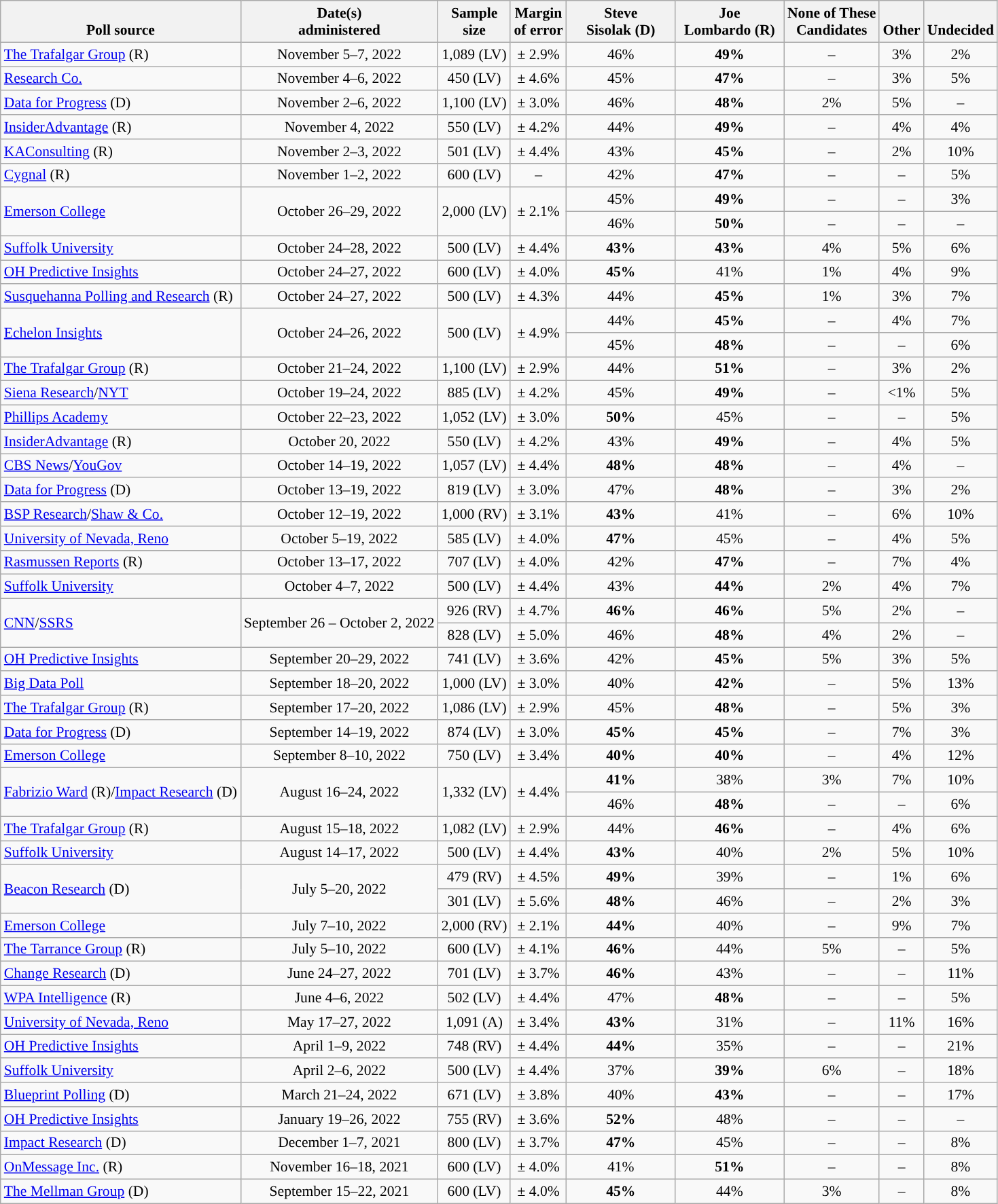<table class="wikitable" style="font-size:90%;text-align:center;">
<tr valign=bottom>
<th>Poll source</th>
<th>Date(s)<br>administered</th>
<th>Sample<br>size</th>
<th>Margin<br>of error</th>
<th style="width:100px;">Steve<br>Sisolak (D)</th>
<th style="width:100px;">Joe<br>Lombardo (R)</th>
<th>None of These<br>Candidates</th>
<th>Other</th>
<th>Undecided</th>
</tr>
<tr>
<td style="text-align:left;"><a href='#'>The Trafalgar Group</a> (R)</td>
<td>November 5–7, 2022</td>
<td>1,089 (LV)</td>
<td>± 2.9%</td>
<td>46%</td>
<td><strong>49%</strong></td>
<td>–</td>
<td>3%</td>
<td>2%</td>
</tr>
<tr>
<td style="text-align:left;"><a href='#'>Research Co.</a></td>
<td>November 4–6, 2022</td>
<td>450 (LV)</td>
<td>± 4.6%</td>
<td>45%</td>
<td><strong>47%</strong></td>
<td>–</td>
<td>3%</td>
<td>5%</td>
</tr>
<tr>
<td style="text-align:left;"><a href='#'>Data for Progress</a> (D)</td>
<td>November 2–6, 2022</td>
<td>1,100 (LV)</td>
<td>± 3.0%</td>
<td>46%</td>
<td><strong>48%</strong></td>
<td>2%</td>
<td>5%</td>
<td>–</td>
</tr>
<tr>
<td style="text-align:left;"><a href='#'>InsiderAdvantage</a> (R)</td>
<td>November 4, 2022</td>
<td>550 (LV)</td>
<td>± 4.2%</td>
<td>44%</td>
<td><strong>49%</strong></td>
<td>–</td>
<td>4%</td>
<td>4%</td>
</tr>
<tr>
<td style="text-align:left;"><a href='#'>KAConsulting</a> (R)</td>
<td>November 2–3, 2022</td>
<td>501 (LV)</td>
<td>± 4.4%</td>
<td>43%</td>
<td><strong>45%</strong></td>
<td>–</td>
<td>2%</td>
<td>10%</td>
</tr>
<tr>
<td style="text-align:left;"><a href='#'>Cygnal</a> (R)</td>
<td>November 1–2, 2022</td>
<td>600 (LV)</td>
<td>–</td>
<td>42%</td>
<td><strong>47%</strong></td>
<td>–</td>
<td>–</td>
<td>5%</td>
</tr>
<tr>
<td style="text-align:left;" rowspan="2"><a href='#'>Emerson College</a></td>
<td rowspan="2">October 26–29, 2022</td>
<td rowspan="2">2,000 (LV)</td>
<td rowspan="2">± 2.1%</td>
<td>45%</td>
<td><strong>49%</strong></td>
<td>–</td>
<td>–</td>
<td>3%</td>
</tr>
<tr>
<td>46%</td>
<td><strong>50%</strong></td>
<td>–</td>
<td>–</td>
<td>–</td>
</tr>
<tr>
<td style="text-align:left;"><a href='#'>Suffolk University</a></td>
<td>October 24–28, 2022</td>
<td>500 (LV)</td>
<td>± 4.4%</td>
<td><strong>43%</strong></td>
<td><strong>43%</strong></td>
<td>4%</td>
<td>5%</td>
<td>6%</td>
</tr>
<tr>
<td style="text-align:left;"><a href='#'>OH Predictive Insights</a></td>
<td>October 24–27, 2022</td>
<td>600 (LV)</td>
<td>± 4.0%</td>
<td><strong>45%</strong></td>
<td>41%</td>
<td>1%</td>
<td>4%</td>
<td>9%</td>
</tr>
<tr>
<td style="text-align:left;"><a href='#'>Susquehanna Polling and Research</a> (R)</td>
<td>October 24–27, 2022</td>
<td>500 (LV)</td>
<td>± 4.3%</td>
<td>44%</td>
<td><strong>45%</strong></td>
<td>1%</td>
<td>3%</td>
<td>7%</td>
</tr>
<tr>
<td style="text-align:left;" rowspan="2"><a href='#'>Echelon Insights</a></td>
<td rowspan="2">October 24–26, 2022</td>
<td rowspan="2">500 (LV)</td>
<td rowspan="2">± 4.9%</td>
<td>44%</td>
<td><strong>45%</strong></td>
<td>–</td>
<td>4%</td>
<td>7%</td>
</tr>
<tr>
<td>45%</td>
<td><strong>48%</strong></td>
<td>–</td>
<td>–</td>
<td>6%</td>
</tr>
<tr>
<td style="text-align:left;"><a href='#'>The Trafalgar Group</a> (R)</td>
<td>October 21–24, 2022</td>
<td>1,100 (LV)</td>
<td>± 2.9%</td>
<td>44%</td>
<td><strong>51%</strong></td>
<td>–</td>
<td>3%</td>
<td>2%</td>
</tr>
<tr>
<td style="text-align:left;"><a href='#'>Siena Research</a>/<a href='#'>NYT</a></td>
<td>October 19–24, 2022</td>
<td>885 (LV)</td>
<td>± 4.2%</td>
<td>45%</td>
<td><strong>49%</strong></td>
<td>–</td>
<td><1%</td>
<td>5%</td>
</tr>
<tr>
<td style="text-align:left;"><a href='#'>Phillips Academy</a></td>
<td>October 22–23, 2022</td>
<td>1,052 (LV)</td>
<td>± 3.0%</td>
<td><strong>50%</strong></td>
<td>45%</td>
<td>–</td>
<td>–</td>
<td>5%</td>
</tr>
<tr>
<td style="text-align:left;"><a href='#'>InsiderAdvantage</a> (R)</td>
<td>October 20, 2022</td>
<td>550 (LV)</td>
<td>± 4.2%</td>
<td>43%</td>
<td><strong>49%</strong></td>
<td>–</td>
<td>4%</td>
<td>5%</td>
</tr>
<tr>
<td style="text-align:left;"><a href='#'>CBS News</a>/<a href='#'>YouGov</a></td>
<td>October 14–19, 2022</td>
<td>1,057 (LV)</td>
<td>± 4.4%</td>
<td><strong>48%</strong></td>
<td><strong>48%</strong></td>
<td>–</td>
<td>4%</td>
<td>–</td>
</tr>
<tr>
<td style="text-align:left;"><a href='#'>Data for Progress</a> (D)</td>
<td>October 13–19, 2022</td>
<td>819 (LV)</td>
<td>± 3.0%</td>
<td>47%</td>
<td><strong>48%</strong></td>
<td>–</td>
<td>3%</td>
<td>2%</td>
</tr>
<tr>
<td style="text-align:left;"><a href='#'>BSP Research</a>/<a href='#'>Shaw & Co.</a></td>
<td>October 12–19, 2022</td>
<td>1,000 (RV)</td>
<td>± 3.1%</td>
<td><strong>43%</strong></td>
<td>41%</td>
<td>–</td>
<td>6%</td>
<td>10%</td>
</tr>
<tr>
<td style="text-align:left;"><a href='#'>University of Nevada, Reno</a></td>
<td>October 5–19, 2022</td>
<td>585 (LV)</td>
<td>± 4.0%</td>
<td><strong>47%</strong></td>
<td>45%</td>
<td>–</td>
<td>4%</td>
<td>5%</td>
</tr>
<tr>
<td style="text-align:left;"><a href='#'>Rasmussen Reports</a> (R)</td>
<td>October 13–17, 2022</td>
<td>707 (LV)</td>
<td>± 4.0%</td>
<td>42%</td>
<td><strong>47%</strong></td>
<td>–</td>
<td>7%</td>
<td>4%</td>
</tr>
<tr>
<td style="text-align:left;"><a href='#'>Suffolk University</a></td>
<td>October 4–7, 2022</td>
<td>500 (LV)</td>
<td>± 4.4%</td>
<td>43%</td>
<td><strong>44%</strong></td>
<td>2%</td>
<td>4%</td>
<td>7%</td>
</tr>
<tr>
<td style="text-align:left;" rowspan="2"><a href='#'>CNN</a>/<a href='#'>SSRS</a></td>
<td rowspan="2">September 26 – October 2, 2022</td>
<td>926 (RV)</td>
<td>± 4.7%</td>
<td><strong>46%</strong></td>
<td><strong>46%</strong></td>
<td>5%</td>
<td>2%</td>
<td>–</td>
</tr>
<tr>
<td>828 (LV)</td>
<td>± 5.0%</td>
<td>46%</td>
<td><strong>48%</strong></td>
<td>4%</td>
<td>2%</td>
<td>–</td>
</tr>
<tr>
<td style="text-align:left;"><a href='#'>OH Predictive Insights</a></td>
<td>September 20–29, 2022</td>
<td>741 (LV)</td>
<td>± 3.6%</td>
<td>42%</td>
<td><strong>45%</strong></td>
<td>5%</td>
<td>3%</td>
<td>5%</td>
</tr>
<tr>
<td style="text-align:left;"><a href='#'>Big Data Poll</a></td>
<td>September 18–20, 2022</td>
<td>1,000 (LV)</td>
<td>± 3.0%</td>
<td>40%</td>
<td><strong>42%</strong></td>
<td>–</td>
<td>5%</td>
<td>13%</td>
</tr>
<tr>
<td style="text-align:left;'"><a href='#'>The Trafalgar Group</a> (R)</td>
<td>September 17–20, 2022</td>
<td>1,086 (LV)</td>
<td>± 2.9%</td>
<td>45%</td>
<td><strong>48%</strong></td>
<td>–</td>
<td>5%</td>
<td>3%</td>
</tr>
<tr>
<td style="text-align:left;"><a href='#'>Data for Progress</a> (D)</td>
<td>September 14–19, 2022</td>
<td>874 (LV)</td>
<td>± 3.0%</td>
<td><strong>45%</strong></td>
<td><strong>45%</strong></td>
<td>–</td>
<td>7%</td>
<td>3%</td>
</tr>
<tr>
<td style="text-align:left;"><a href='#'>Emerson College</a></td>
<td>September 8–10, 2022</td>
<td>750 (LV)</td>
<td>± 3.4%</td>
<td><strong>40%</strong></td>
<td><strong>40%</strong></td>
<td>–</td>
<td>4%</td>
<td>12%</td>
</tr>
<tr>
<td style="text-align:left;" rowspan="2"><a href='#'>Fabrizio Ward</a> (R)/<a href='#'>Impact Research</a> (D)</td>
<td rowspan="2">August 16–24, 2022</td>
<td rowspan="2">1,332 (LV)</td>
<td rowspan="2">± 4.4%</td>
<td><strong>41%</strong></td>
<td>38%</td>
<td>3%</td>
<td>7%</td>
<td>10%</td>
</tr>
<tr>
<td>46%</td>
<td><strong>48%</strong></td>
<td>–</td>
<td>–</td>
<td>6%</td>
</tr>
<tr>
<td style="text-align:left;"><a href='#'>The Trafalgar Group</a> (R)</td>
<td>August 15–18, 2022</td>
<td>1,082 (LV)</td>
<td>± 2.9%</td>
<td>44%</td>
<td><strong>46%</strong></td>
<td>–</td>
<td>4%</td>
<td>6%</td>
</tr>
<tr>
<td style="text-align:left;"><a href='#'>Suffolk University</a></td>
<td>August 14–17, 2022</td>
<td>500 (LV)</td>
<td>± 4.4%</td>
<td><strong>43%</strong></td>
<td>40%</td>
<td>2%</td>
<td>5%</td>
<td>10%</td>
</tr>
<tr>
<td style="text-align:left;" rowspan="2"><a href='#'>Beacon Research</a> (D)</td>
<td rowspan="2">July 5–20, 2022</td>
<td>479 (RV)</td>
<td>± 4.5%</td>
<td><strong>49%</strong></td>
<td>39%</td>
<td>–</td>
<td>1%</td>
<td>6%</td>
</tr>
<tr>
<td>301 (LV)</td>
<td>± 5.6%</td>
<td><strong>48%</strong></td>
<td>46%</td>
<td>–</td>
<td>2%</td>
<td>3%</td>
</tr>
<tr>
<td style="text-align:left;"><a href='#'>Emerson College</a></td>
<td>July 7–10, 2022</td>
<td>2,000 (RV)</td>
<td>± 2.1%</td>
<td><strong>44%</strong></td>
<td>40%</td>
<td>–</td>
<td>9%</td>
<td>7%</td>
</tr>
<tr>
<td style="text-align:left;"><a href='#'>The Tarrance Group</a> (R)</td>
<td>July 5–10, 2022</td>
<td>600 (LV)</td>
<td>± 4.1%</td>
<td><strong>46%</strong></td>
<td>44%</td>
<td>5%</td>
<td>–</td>
<td>5%</td>
</tr>
<tr>
<td style="text-align:left;"><a href='#'>Change Research</a> (D)</td>
<td>June 24–27, 2022</td>
<td>701 (LV)</td>
<td>± 3.7%</td>
<td><strong>46%</strong></td>
<td>43%</td>
<td>–</td>
<td>–</td>
<td>11%</td>
</tr>
<tr>
<td style="text-align:left;"><a href='#'>WPA Intelligence</a> (R)</td>
<td>June 4–6, 2022</td>
<td>502 (LV)</td>
<td>± 4.4%</td>
<td>47%</td>
<td><strong>48%</strong></td>
<td>–</td>
<td>–</td>
<td>5%</td>
</tr>
<tr>
<td style="text-align:left;"><a href='#'>University of Nevada, Reno</a></td>
<td>May 17–27, 2022</td>
<td>1,091 (A)</td>
<td>± 3.4%</td>
<td><strong>43%</strong></td>
<td>31%</td>
<td>–</td>
<td>11%</td>
<td>16%</td>
</tr>
<tr>
<td style="text-align:left;"><a href='#'>OH Predictive Insights</a></td>
<td>April 1–9, 2022</td>
<td>748 (RV)</td>
<td>± 4.4%</td>
<td><strong>44%</strong></td>
<td>35%</td>
<td>–</td>
<td>–</td>
<td>21%</td>
</tr>
<tr>
<td style="text-align:left;"><a href='#'>Suffolk University</a></td>
<td>April 2–6, 2022</td>
<td>500 (LV)</td>
<td>± 4.4%</td>
<td>37%</td>
<td><strong>39%</strong></td>
<td>6%</td>
<td>–</td>
<td>18%</td>
</tr>
<tr>
<td style="text-align:left;"><a href='#'>Blueprint Polling</a> (D)</td>
<td>March 21–24, 2022</td>
<td>671 (LV)</td>
<td>± 3.8%</td>
<td>40%</td>
<td><strong>43%</strong></td>
<td>–</td>
<td>–</td>
<td>17%</td>
</tr>
<tr>
<td style="text-align:left;"><a href='#'>OH Predictive Insights</a></td>
<td>January 19–26, 2022</td>
<td>755 (RV)</td>
<td>± 3.6%</td>
<td><strong>52%</strong></td>
<td>48%</td>
<td>–</td>
<td>–</td>
<td>–</td>
</tr>
<tr>
<td style="text-align:left;"><a href='#'>Impact Research</a> (D)</td>
<td>December 1–7, 2021</td>
<td>800 (LV)</td>
<td>± 3.7%</td>
<td><strong>47%</strong></td>
<td>45%</td>
<td>–</td>
<td>–</td>
<td>8%</td>
</tr>
<tr>
<td style="text-align:left;"><a href='#'>OnMessage Inc.</a> (R)</td>
<td>November 16–18, 2021</td>
<td>600 (LV)</td>
<td>± 4.0%</td>
<td>41%</td>
<td><strong>51%</strong></td>
<td>–</td>
<td>–</td>
<td>8%</td>
</tr>
<tr>
<td style="text-align:left;"><a href='#'>The Mellman Group</a> (D)</td>
<td>September 15–22, 2021</td>
<td>600 (LV)</td>
<td>± 4.0%</td>
<td><strong>45%</strong></td>
<td>44%</td>
<td>3%</td>
<td>–</td>
<td>8%</td>
</tr>
</table>
